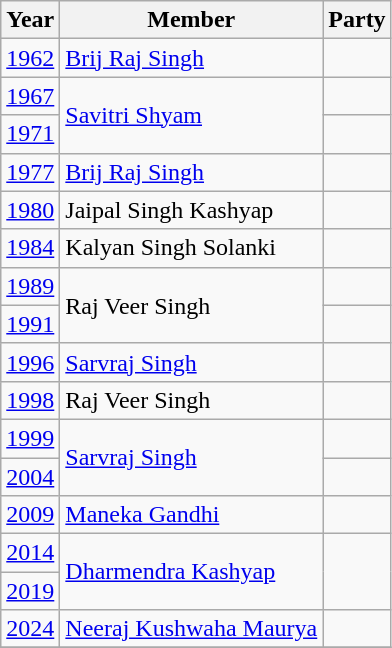<table class="wikitable sortable">
<tr>
<th>Year</th>
<th>Member</th>
<th colspan="2">Party</th>
</tr>
<tr>
<td><a href='#'>1962</a></td>
<td><a href='#'>Brij Raj Singh</a></td>
<td></td>
</tr>
<tr>
<td><a href='#'>1967</a></td>
<td rowspan="2"><a href='#'>Savitri Shyam</a></td>
<td></td>
</tr>
<tr>
<td><a href='#'>1971</a></td>
</tr>
<tr>
<td><a href='#'>1977</a></td>
<td><a href='#'>Brij Raj Singh</a></td>
<td></td>
</tr>
<tr>
<td><a href='#'>1980</a></td>
<td>Jaipal Singh Kashyap</td>
<td></td>
</tr>
<tr>
<td><a href='#'>1984</a></td>
<td>Kalyan Singh Solanki</td>
<td></td>
</tr>
<tr>
<td><a href='#'>1989</a></td>
<td rowspan="2">Raj Veer Singh</td>
<td></td>
</tr>
<tr>
<td><a href='#'>1991</a></td>
</tr>
<tr>
<td><a href='#'>1996</a></td>
<td><a href='#'>Sarvraj Singh</a></td>
<td></td>
</tr>
<tr>
<td><a href='#'>1998</a></td>
<td>Raj Veer Singh</td>
<td></td>
</tr>
<tr>
<td><a href='#'>1999</a></td>
<td rowspan="2"><a href='#'>Sarvraj Singh</a></td>
<td></td>
</tr>
<tr>
<td><a href='#'>2004</a></td>
<td></td>
</tr>
<tr>
<td><a href='#'>2009</a></td>
<td><a href='#'>Maneka Gandhi</a></td>
<td></td>
</tr>
<tr>
<td><a href='#'>2014</a></td>
<td rowspan="2"><a href='#'>Dharmendra Kashyap</a></td>
</tr>
<tr>
<td><a href='#'>2019</a></td>
</tr>
<tr>
<td><a href='#'>2024</a></td>
<td><a href='#'>Neeraj Kushwaha Maurya</a></td>
<td></td>
</tr>
<tr>
</tr>
</table>
